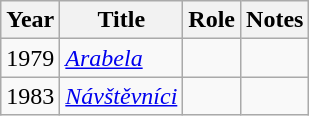<table class="wikitable sortable">
<tr>
<th>Year</th>
<th>Title</th>
<th>Role</th>
<th class="unsortable">Notes</th>
</tr>
<tr>
<td>1979</td>
<td><em><a href='#'>Arabela</a></em></td>
<td></td>
<td></td>
</tr>
<tr>
<td>1983</td>
<td><em><a href='#'>Návštěvníci</a></em></td>
<td></td>
<td></td>
</tr>
</table>
